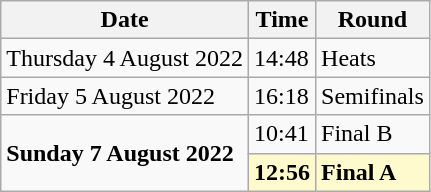<table class="wikitable">
<tr>
<th>Date</th>
<th>Time</th>
<th>Round</th>
</tr>
<tr>
<td>Thursday 4 August 2022</td>
<td>14:48</td>
<td>Heats</td>
</tr>
<tr>
<td>Friday 5 August 2022</td>
<td>16:18</td>
<td>Semifinals</td>
</tr>
<tr>
<td rowspan=2><strong>Sunday 7 August 2022</strong></td>
<td>10:41</td>
<td>Final B</td>
</tr>
<tr>
<td style=background:lemonchiffon><strong>12:56</strong></td>
<td style=background:lemonchiffon><strong>Final A</strong></td>
</tr>
</table>
